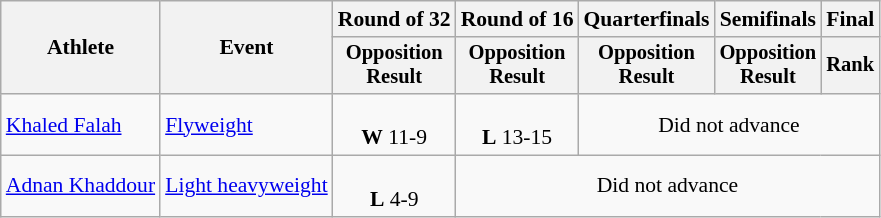<table class="wikitable" style="font-size:90%">
<tr>
<th rowspan="2">Athlete</th>
<th rowspan="2">Event</th>
<th>Round of 32</th>
<th>Round of 16</th>
<th>Quarterfinals</th>
<th>Semifinals</th>
<th colspan=2>Final</th>
</tr>
<tr style="font-size:95%">
<th>Opposition<br>Result</th>
<th>Opposition<br>Result</th>
<th>Opposition<br>Result</th>
<th>Opposition<br>Result</th>
<th>Rank</th>
</tr>
<tr align=center>
<td align=left><a href='#'>Khaled Falah</a></td>
<td align=left><a href='#'>Flyweight</a></td>
<td><br><strong>W</strong> 11-9</td>
<td><br><strong>L</strong> 13-15</td>
<td colspan=5>Did not advance</td>
</tr>
<tr align=center>
<td align=left><a href='#'>Adnan Khaddour</a></td>
<td align=left><a href='#'>Light heavyweight</a></td>
<td><br><strong>L</strong> 4-9</td>
<td colspan=5>Did not advance</td>
</tr>
</table>
